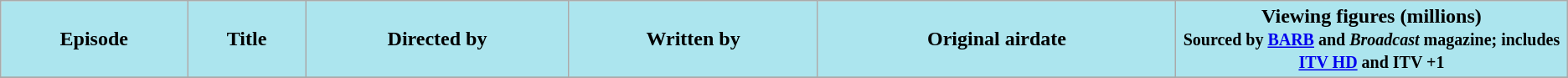<table class="wikitable plainrowheaders">
<tr style="color:black">
<th style="background: #ACE5EE;">Episode</th>
<th style="background: #ACE5EE;">Title</th>
<th style="background: #ACE5EE;">Directed by</th>
<th style="background: #ACE5EE;">Written by</th>
<th style="background: #ACE5EE;">Original airdate</th>
<th style="background:#ace5ee; width:25%;">Viewing figures (millions)<br> <small> Sourced by <a href='#'>BARB</a> and <em>Broadcast</em> magazine; includes <a href='#'>ITV HD</a> and ITV +1</small></th>
</tr>
<tr>
</tr>
</table>
